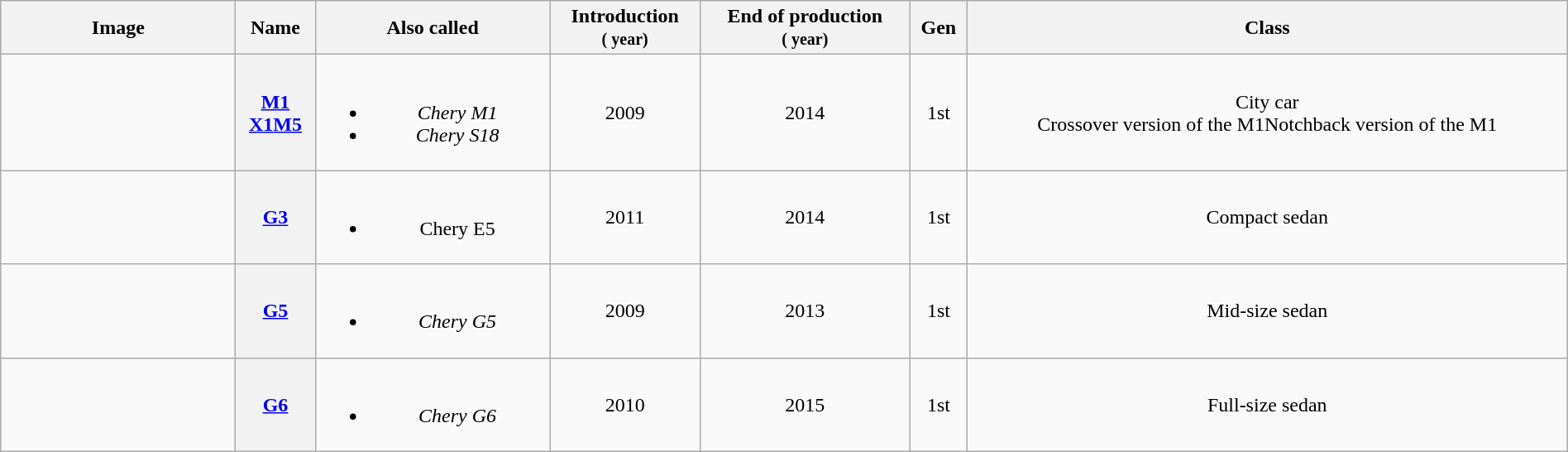<table class="wikitable sortable" style="text-align: center; width: 100%">
<tr>
<th class="unsortable" width="15%">Image</th>
<th>Name</th>
<th class="unsortable" width="15%">Also called</th>
<th>Introduction<br><small>( year)</small></th>
<th>End of production<br><small>( year)</small></th>
<th>Gen</th>
<th class="unsortable">Class</th>
</tr>
<tr>
<td><br></td>
<th><a href='#'>M1</a><br><a href='#'>X1</a><a href='#'>M5</a></th>
<td><br><ul><li><em>Chery M1</em></li><li><em>Chery S18</em></li></ul></td>
<td>2009</td>
<td>2014</td>
<td>1st</td>
<td>City car<br>Crossover version of the M1Notchback version of the M1</td>
</tr>
<tr>
<td></td>
<th><a href='#'>G3</a></th>
<td><br><ul><li>Chery E5</li></ul></td>
<td>2011</td>
<td>2014</td>
<td>1st</td>
<td>Compact sedan</td>
</tr>
<tr>
<td></td>
<th><a href='#'>G5</a></th>
<td><br><ul><li><em>Chery G5</em></li></ul></td>
<td>2009</td>
<td>2013</td>
<td>1st</td>
<td>Mid-size sedan</td>
</tr>
<tr>
<td></td>
<th><a href='#'>G6</a></th>
<td><br><ul><li><em>Chery G6</em></li></ul></td>
<td>2010</td>
<td>2015</td>
<td>1st</td>
<td>Full-size sedan</td>
</tr>
</table>
